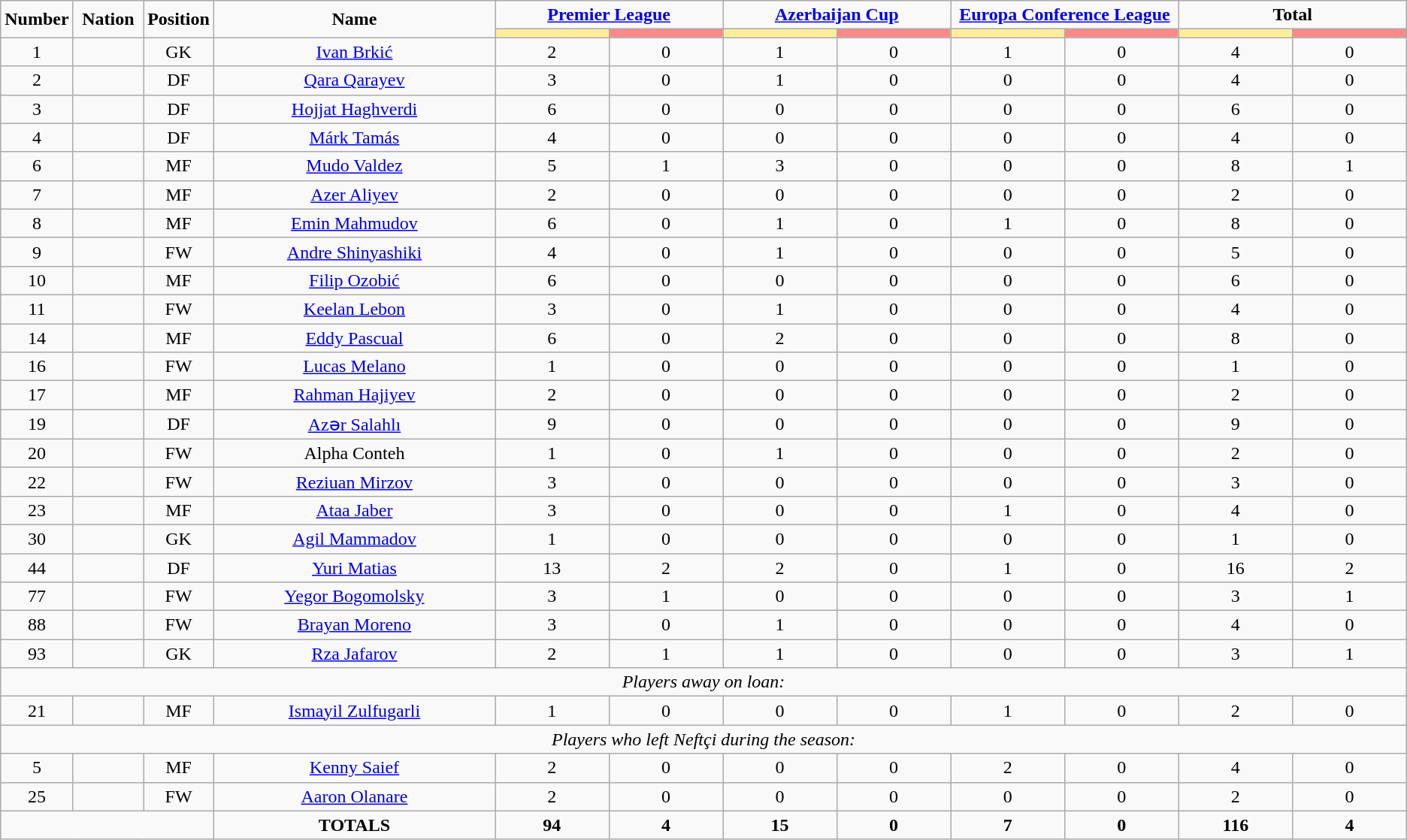<table class="wikitable" style="text-align:center;">
<tr>
<td rowspan="2"  style="width:5%; text-align:center;"><strong>Number</strong></td>
<td rowspan="2"  style="width:5%; text-align:center;"><strong>Nation</strong></td>
<td rowspan="2"  style="width:5%; text-align:center;"><strong>Position</strong></td>
<td rowspan="2"  style="width:20%; text-align:center;"><strong>Name</strong></td>
<td colspan="2" style="text-align:center;"><strong><a href='#'>Premier League</a></strong></td>
<td colspan="2" style="text-align:center;"><strong><a href='#'>Azerbaijan Cup</a></strong></td>
<td colspan="2" style="text-align:center;"><strong><a href='#'>Europa Conference League</a></strong></td>
<td colspan="2" style="text-align:center;"><strong>Total</strong></td>
</tr>
<tr>
<th style="width:60px; background:#fe9;"></th>
<th style="width:60px; background:#ff8888;"></th>
<th style="width:60px; background:#fe9;"></th>
<th style="width:60px; background:#ff8888;"></th>
<th style="width:60px; background:#fe9;"></th>
<th style="width:60px; background:#ff8888;"></th>
<th style="width:60px; background:#fe9;"></th>
<th style="width:60px; background:#ff8888;"></th>
</tr>
<tr>
<td>1</td>
<td></td>
<td>GK</td>
<td><a href='#'>Ivan Brkić</a></td>
<td>2</td>
<td>0</td>
<td>1</td>
<td>0</td>
<td>1</td>
<td>0</td>
<td>4</td>
<td>0</td>
</tr>
<tr>
<td>2</td>
<td></td>
<td>DF</td>
<td><a href='#'>Qara Qarayev</a></td>
<td>3</td>
<td>0</td>
<td>1</td>
<td>0</td>
<td>0</td>
<td>0</td>
<td>4</td>
<td>0</td>
</tr>
<tr>
<td>3</td>
<td></td>
<td>DF</td>
<td><a href='#'>Hojjat Haghverdi</a></td>
<td>6</td>
<td>0</td>
<td>0</td>
<td>0</td>
<td>0</td>
<td>0</td>
<td>6</td>
<td>0</td>
</tr>
<tr>
<td>4</td>
<td></td>
<td>DF</td>
<td><a href='#'>Márk Tamás</a></td>
<td>4</td>
<td>0</td>
<td>0</td>
<td>0</td>
<td>0</td>
<td>0</td>
<td>4</td>
<td>0</td>
</tr>
<tr>
<td>6</td>
<td></td>
<td>MF</td>
<td><a href='#'>Mudo Valdez</a></td>
<td>5</td>
<td>1</td>
<td>3</td>
<td>0</td>
<td>0</td>
<td>0</td>
<td>8</td>
<td>1</td>
</tr>
<tr>
<td>7</td>
<td></td>
<td>MF</td>
<td><a href='#'>Azer Aliyev</a></td>
<td>2</td>
<td>0</td>
<td>0</td>
<td>0</td>
<td>0</td>
<td>0</td>
<td>2</td>
<td>0</td>
</tr>
<tr>
<td>8</td>
<td></td>
<td>MF</td>
<td><a href='#'>Emin Mahmudov</a></td>
<td>6</td>
<td>0</td>
<td>1</td>
<td>0</td>
<td>1</td>
<td>0</td>
<td>8</td>
<td>0</td>
</tr>
<tr>
<td>9</td>
<td></td>
<td>FW</td>
<td><a href='#'>Andre Shinyashiki</a></td>
<td>4</td>
<td>0</td>
<td>1</td>
<td>0</td>
<td>0</td>
<td>0</td>
<td>5</td>
<td>0</td>
</tr>
<tr>
<td>10</td>
<td></td>
<td>MF</td>
<td><a href='#'>Filip Ozobić</a></td>
<td>6</td>
<td>0</td>
<td>0</td>
<td>0</td>
<td>0</td>
<td>0</td>
<td>6</td>
<td>0</td>
</tr>
<tr>
<td>11</td>
<td></td>
<td>FW</td>
<td><a href='#'>Keelan Lebon</a></td>
<td>3</td>
<td>0</td>
<td>1</td>
<td>0</td>
<td>0</td>
<td>0</td>
<td>4</td>
<td>0</td>
</tr>
<tr>
<td>14</td>
<td></td>
<td>MF</td>
<td><a href='#'>Eddy Pascual</a></td>
<td>6</td>
<td>0</td>
<td>2</td>
<td>0</td>
<td>0</td>
<td>0</td>
<td>8</td>
<td>0</td>
</tr>
<tr>
<td>16</td>
<td></td>
<td>FW</td>
<td><a href='#'>Lucas Melano</a></td>
<td>1</td>
<td>0</td>
<td>0</td>
<td>0</td>
<td>0</td>
<td>0</td>
<td>1</td>
<td>0</td>
</tr>
<tr>
<td>17</td>
<td></td>
<td>MF</td>
<td><a href='#'>Rahman Hajiyev</a></td>
<td>2</td>
<td>0</td>
<td>0</td>
<td>0</td>
<td>0</td>
<td>0</td>
<td>2</td>
<td>0</td>
</tr>
<tr>
<td>19</td>
<td></td>
<td>DF</td>
<td><a href='#'>Azər Salahlı</a></td>
<td>9</td>
<td>0</td>
<td>0</td>
<td>0</td>
<td>0</td>
<td>0</td>
<td>9</td>
<td>0</td>
</tr>
<tr>
<td>20</td>
<td></td>
<td>FW</td>
<td>Alpha Conteh</td>
<td>1</td>
<td>0</td>
<td>1</td>
<td>0</td>
<td>0</td>
<td>0</td>
<td>2</td>
<td>0</td>
</tr>
<tr>
<td>22</td>
<td></td>
<td>FW</td>
<td><a href='#'>Reziuan Mirzov</a></td>
<td>3</td>
<td>0</td>
<td>0</td>
<td>0</td>
<td>0</td>
<td>0</td>
<td>3</td>
<td>0</td>
</tr>
<tr>
<td>23</td>
<td></td>
<td>MF</td>
<td><a href='#'>Ataa Jaber</a></td>
<td>3</td>
<td>0</td>
<td>0</td>
<td>0</td>
<td>1</td>
<td>0</td>
<td>4</td>
<td>0</td>
</tr>
<tr>
<td>30</td>
<td></td>
<td>GK</td>
<td><a href='#'>Agil Mammadov</a></td>
<td>1</td>
<td>0</td>
<td>0</td>
<td>0</td>
<td>0</td>
<td>0</td>
<td>1</td>
<td>0</td>
</tr>
<tr>
<td>44</td>
<td></td>
<td>DF</td>
<td><a href='#'>Yuri Matias</a></td>
<td>13</td>
<td>2</td>
<td>2</td>
<td>0</td>
<td>1</td>
<td>0</td>
<td>16</td>
<td>2</td>
</tr>
<tr>
<td>77</td>
<td></td>
<td>FW</td>
<td><a href='#'>Yegor Bogomolsky</a></td>
<td>3</td>
<td>1</td>
<td>0</td>
<td>0</td>
<td>0</td>
<td>0</td>
<td>3</td>
<td>1</td>
</tr>
<tr>
<td>88</td>
<td></td>
<td>FW</td>
<td><a href='#'>Brayan Moreno</a></td>
<td>3</td>
<td>0</td>
<td>1</td>
<td>0</td>
<td>0</td>
<td>0</td>
<td>4</td>
<td>0</td>
</tr>
<tr>
<td>93</td>
<td></td>
<td>GK</td>
<td><a href='#'>Rza Jafarov</a></td>
<td>2</td>
<td>1</td>
<td>1</td>
<td>0</td>
<td>0</td>
<td>0</td>
<td>3</td>
<td>1</td>
</tr>
<tr>
<td colspan="16"><em>Players away on loan:</em></td>
</tr>
<tr>
<td>21</td>
<td></td>
<td>MF</td>
<td><a href='#'>Ismayil Zulfugarli</a></td>
<td>1</td>
<td>0</td>
<td>0</td>
<td>0</td>
<td>1</td>
<td>0</td>
<td>2</td>
<td>0</td>
</tr>
<tr>
<td colspan="16"><em>Players who left Neftçi during the season:</em></td>
</tr>
<tr>
<td>5</td>
<td></td>
<td>MF</td>
<td><a href='#'>Kenny Saief</a></td>
<td>2</td>
<td>0</td>
<td>0</td>
<td>0</td>
<td>2</td>
<td>0</td>
<td>4</td>
<td>0</td>
</tr>
<tr>
<td>25</td>
<td></td>
<td>FW</td>
<td><a href='#'>Aaron Olanare</a></td>
<td>2</td>
<td>0</td>
<td>0</td>
<td>0</td>
<td>0</td>
<td>0</td>
<td>2</td>
<td>0</td>
</tr>
<tr>
<td colspan="3"></td>
<td><strong>TOTALS</strong></td>
<td><strong>94</strong></td>
<td><strong>4</strong></td>
<td><strong>15</strong></td>
<td><strong>0</strong></td>
<td><strong>7</strong></td>
<td><strong>0</strong></td>
<td><strong>116</strong></td>
<td><strong>4</strong></td>
</tr>
</table>
